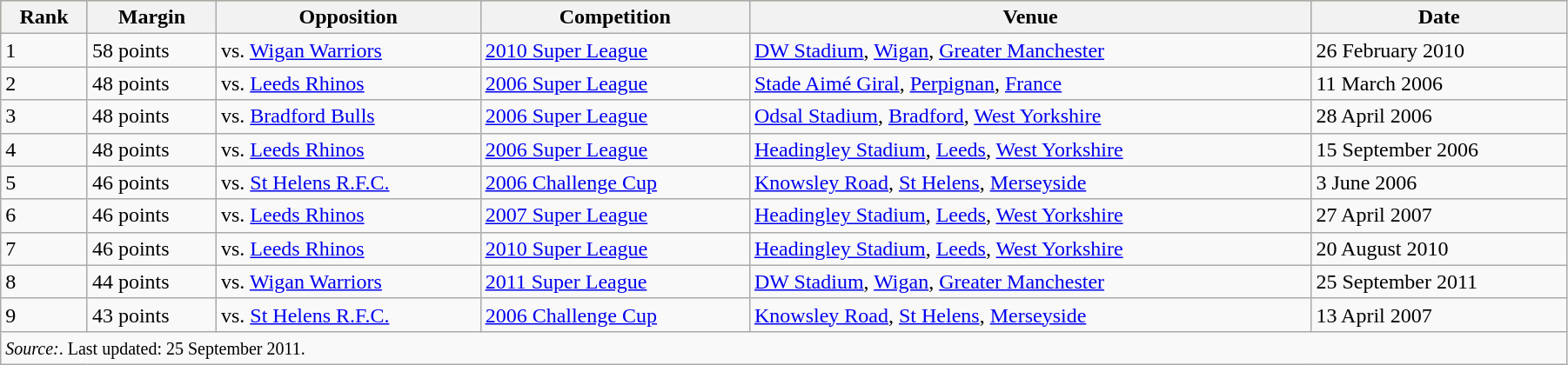<table class="wikitable sortable" style="width:95%;">
<tr style="background:#bdb76b;">
<th>Rank</th>
<th>Margin</th>
<th>Opposition</th>
<th>Competition</th>
<th>Venue</th>
<th>Date</th>
</tr>
<tr>
<td>1</td>
<td>58 points</td>
<td>vs. <a href='#'>Wigan Warriors</a></td>
<td><a href='#'>2010 Super League</a></td>
<td> <a href='#'>DW Stadium</a>, <a href='#'>Wigan</a>, <a href='#'>Greater Manchester</a></td>
<td>26 February 2010</td>
</tr>
<tr>
<td>2</td>
<td>48 points</td>
<td>vs. <a href='#'>Leeds Rhinos</a></td>
<td><a href='#'>2006 Super League</a></td>
<td> <a href='#'>Stade Aimé Giral</a>, <a href='#'>Perpignan</a>, <a href='#'>France</a></td>
<td>11 March 2006</td>
</tr>
<tr>
<td>3</td>
<td>48 points</td>
<td>vs. <a href='#'>Bradford Bulls</a></td>
<td><a href='#'>2006 Super League</a></td>
<td> <a href='#'>Odsal Stadium</a>, <a href='#'>Bradford</a>, <a href='#'>West Yorkshire</a></td>
<td>28 April 2006</td>
</tr>
<tr>
<td>4</td>
<td>48 points</td>
<td>vs. <a href='#'>Leeds Rhinos</a></td>
<td><a href='#'>2006 Super League</a></td>
<td> <a href='#'>Headingley Stadium</a>, <a href='#'>Leeds</a>, <a href='#'>West Yorkshire</a></td>
<td>15 September 2006</td>
</tr>
<tr>
<td>5</td>
<td>46 points</td>
<td>vs. <a href='#'>St Helens R.F.C.</a></td>
<td><a href='#'>2006 Challenge Cup</a></td>
<td> <a href='#'>Knowsley Road</a>, <a href='#'>St Helens</a>, <a href='#'>Merseyside</a></td>
<td>3 June 2006</td>
</tr>
<tr>
<td>6</td>
<td>46 points</td>
<td>vs. <a href='#'>Leeds Rhinos</a></td>
<td><a href='#'>2007 Super League</a></td>
<td> <a href='#'>Headingley Stadium</a>, <a href='#'>Leeds</a>, <a href='#'>West Yorkshire</a></td>
<td>27 April 2007</td>
</tr>
<tr>
<td>7</td>
<td>46 points</td>
<td>vs. <a href='#'>Leeds Rhinos</a></td>
<td><a href='#'>2010 Super League</a></td>
<td> <a href='#'>Headingley Stadium</a>, <a href='#'>Leeds</a>, <a href='#'>West Yorkshire</a></td>
<td>20 August 2010</td>
</tr>
<tr>
<td>8</td>
<td>44 points</td>
<td>vs. <a href='#'>Wigan Warriors</a></td>
<td><a href='#'>2011 Super League</a></td>
<td> <a href='#'>DW Stadium</a>, <a href='#'>Wigan</a>, <a href='#'>Greater Manchester</a></td>
<td>25 September 2011</td>
</tr>
<tr>
<td>9</td>
<td>43 points</td>
<td>vs. <a href='#'>St Helens R.F.C.</a></td>
<td><a href='#'>2006 Challenge Cup</a></td>
<td> <a href='#'>Knowsley Road</a>, <a href='#'>St Helens</a>, <a href='#'>Merseyside</a></td>
<td>13 April 2007</td>
</tr>
<tr>
<td colspan="7"><small><em>Source:</em>. Last updated: 25 September 2011.</small></td>
</tr>
</table>
